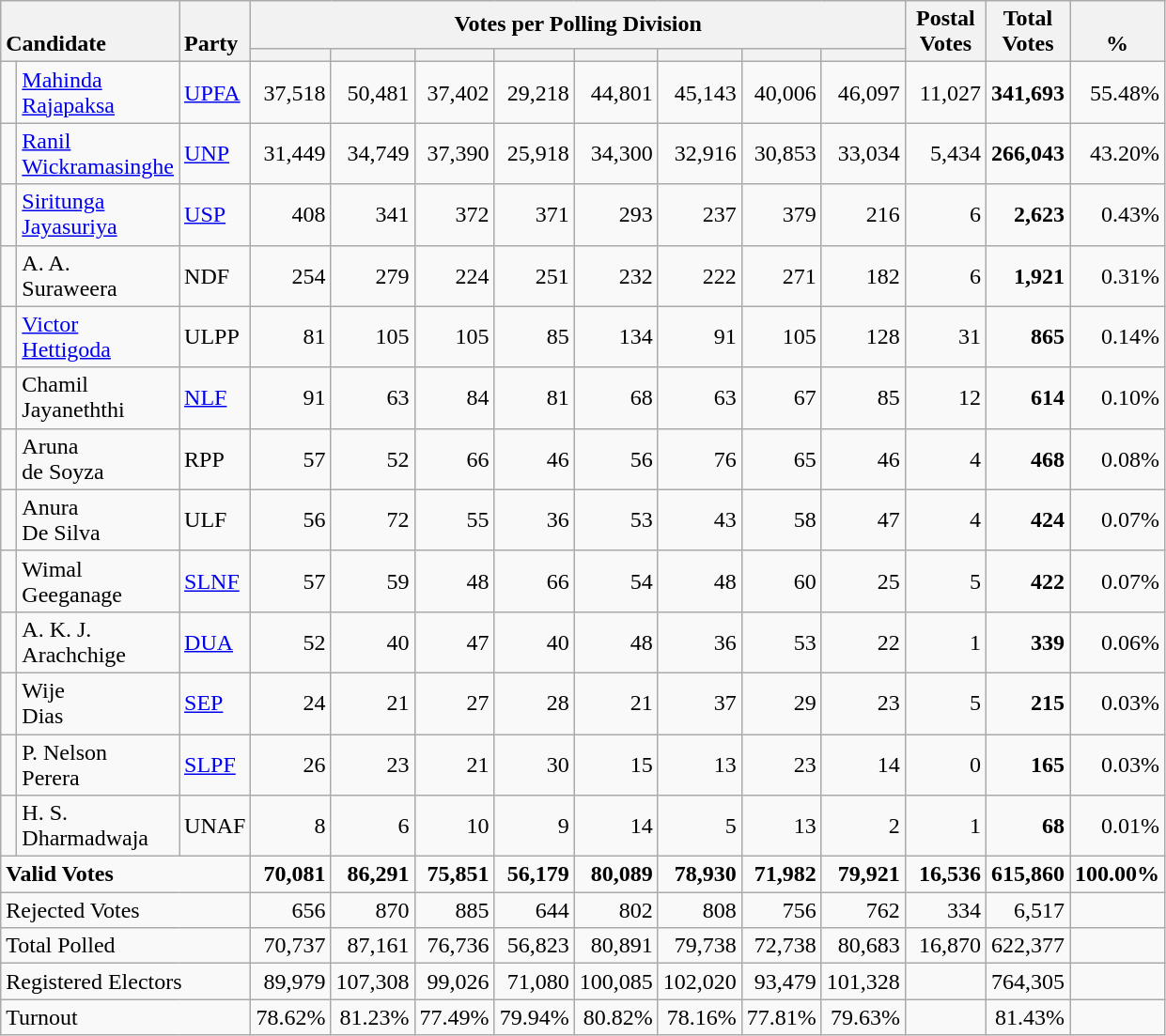<table class="wikitable" border="1" style="text-align:right;">
<tr>
<th style="text-align:left; vertical-align:bottom;" rowspan="2" colspan="2">Candidate</th>
<th rowspan="2" style="vertical-align:bottom; text-align:left; width:40px;">Party</th>
<th colspan=8>Votes per Polling Division</th>
<th rowspan="2" style="vertical-align:bottom; text-align:center; width:50px;">Postal<br>Votes</th>
<th rowspan="2" style="vertical-align:bottom; text-align:center; width:50px;">Total Votes</th>
<th rowspan="2" style="vertical-align:bottom; text-align:center; width:50px;">%</th>
</tr>
<tr>
<th></th>
<th></th>
<th></th>
<th></th>
<th></th>
<th></th>
<th></th>
<th></th>
</tr>
<tr>
<td bgcolor=> </td>
<td align=left><a href='#'>Mahinda<br>Rajapaksa</a></td>
<td align=left><a href='#'>UPFA</a></td>
<td>37,518</td>
<td>50,481</td>
<td>37,402</td>
<td>29,218</td>
<td>44,801</td>
<td>45,143</td>
<td>40,006</td>
<td>46,097</td>
<td>11,027</td>
<td><strong>341,693</strong></td>
<td>55.48%</td>
</tr>
<tr>
<td bgcolor=> </td>
<td align=left><a href='#'>Ranil<br>Wickramasinghe</a></td>
<td align=left><a href='#'>UNP</a></td>
<td>31,449</td>
<td>34,749</td>
<td>37,390</td>
<td>25,918</td>
<td>34,300</td>
<td>32,916</td>
<td>30,853</td>
<td>33,034</td>
<td>5,434</td>
<td><strong>266,043</strong></td>
<td>43.20%</td>
</tr>
<tr>
<td bgcolor=> </td>
<td align=left><a href='#'>Siritunga<br>Jayasuriya</a></td>
<td align=left><a href='#'>USP</a></td>
<td>408</td>
<td>341</td>
<td>372</td>
<td>371</td>
<td>293</td>
<td>237</td>
<td>379</td>
<td>216</td>
<td>6</td>
<td><strong>2,623</strong></td>
<td>0.43%</td>
</tr>
<tr>
<td bgcolor=> </td>
<td align=left>A. A.<br>Suraweera</td>
<td align=left>NDF</td>
<td>254</td>
<td>279</td>
<td>224</td>
<td>251</td>
<td>232</td>
<td>222</td>
<td>271</td>
<td>182</td>
<td>6</td>
<td><strong>1,921</strong></td>
<td>0.31%</td>
</tr>
<tr>
<td bgcolor=> </td>
<td align=left><a href='#'>Victor<br>Hettigoda</a></td>
<td align=left>ULPP</td>
<td>81</td>
<td>105</td>
<td>105</td>
<td>85</td>
<td>134</td>
<td>91</td>
<td>105</td>
<td>128</td>
<td>31</td>
<td><strong>865</strong></td>
<td>0.14%</td>
</tr>
<tr>
<td bgcolor=> </td>
<td align=left>Chamil<br>Jayaneththi</td>
<td align=left><a href='#'>NLF</a></td>
<td>91</td>
<td>63</td>
<td>84</td>
<td>81</td>
<td>68</td>
<td>63</td>
<td>67</td>
<td>85</td>
<td>12</td>
<td><strong>614</strong></td>
<td>0.10%</td>
</tr>
<tr>
<td bgcolor=> </td>
<td align=left>Aruna<br>de Soyza</td>
<td align=left>RPP</td>
<td>57</td>
<td>52</td>
<td>66</td>
<td>46</td>
<td>56</td>
<td>76</td>
<td>65</td>
<td>46</td>
<td>4</td>
<td><strong>468</strong></td>
<td>0.08%</td>
</tr>
<tr>
<td bgcolor=> </td>
<td align=left>Anura<br>De Silva</td>
<td align=left>ULF</td>
<td>56</td>
<td>72</td>
<td>55</td>
<td>36</td>
<td>53</td>
<td>43</td>
<td>58</td>
<td>47</td>
<td>4</td>
<td><strong>424</strong></td>
<td>0.07%</td>
</tr>
<tr>
<td bgcolor=> </td>
<td align=left>Wimal<br>Geeganage</td>
<td align=left><a href='#'>SLNF</a></td>
<td>57</td>
<td>59</td>
<td>48</td>
<td>66</td>
<td>54</td>
<td>48</td>
<td>60</td>
<td>25</td>
<td>5</td>
<td><strong>422</strong></td>
<td>0.07%</td>
</tr>
<tr>
<td bgcolor=> </td>
<td align=left>A. K. J.<br>Arachchige</td>
<td align=left><a href='#'>DUA</a></td>
<td>52</td>
<td>40</td>
<td>47</td>
<td>40</td>
<td>48</td>
<td>36</td>
<td>53</td>
<td>22</td>
<td>1</td>
<td><strong>339</strong></td>
<td>0.06%</td>
</tr>
<tr>
<td bgcolor=> </td>
<td align=left>Wije<br>Dias</td>
<td align=left><a href='#'>SEP</a></td>
<td>24</td>
<td>21</td>
<td>27</td>
<td>28</td>
<td>21</td>
<td>37</td>
<td>29</td>
<td>23</td>
<td>5</td>
<td><strong>215</strong></td>
<td>0.03%</td>
</tr>
<tr>
<td bgcolor=> </td>
<td align=left>P. Nelson<br>Perera</td>
<td align=left><a href='#'>SLPF</a></td>
<td>26</td>
<td>23</td>
<td>21</td>
<td>30</td>
<td>15</td>
<td>13</td>
<td>23</td>
<td>14</td>
<td>0</td>
<td><strong>165</strong></td>
<td>0.03%</td>
</tr>
<tr>
<td bgcolor=> </td>
<td align=left>H. S.<br>Dharmadwaja</td>
<td align=left>UNAF</td>
<td>8</td>
<td>6</td>
<td>10</td>
<td>9</td>
<td>14</td>
<td>5</td>
<td>13</td>
<td>2</td>
<td>1</td>
<td><strong>68</strong></td>
<td>0.01%</td>
</tr>
<tr>
<td align=left colspan=3><strong>Valid Votes</strong></td>
<td><strong>70,081</strong></td>
<td><strong>86,291</strong></td>
<td><strong>75,851</strong></td>
<td><strong>56,179</strong></td>
<td><strong>80,089</strong></td>
<td><strong>78,930</strong></td>
<td><strong>71,982</strong></td>
<td><strong>79,921</strong></td>
<td><strong>16,536</strong></td>
<td><strong>615,860</strong></td>
<td><strong>100.00%</strong></td>
</tr>
<tr>
<td align=left colspan=3>Rejected Votes</td>
<td>656</td>
<td>870</td>
<td>885</td>
<td>644</td>
<td>802</td>
<td>808</td>
<td>756</td>
<td>762</td>
<td>334</td>
<td>6,517</td>
<td></td>
</tr>
<tr>
<td align=left colspan=3>Total Polled</td>
<td>70,737</td>
<td>87,161</td>
<td>76,736</td>
<td>56,823</td>
<td>80,891</td>
<td>79,738</td>
<td>72,738</td>
<td>80,683</td>
<td>16,870</td>
<td>622,377</td>
<td></td>
</tr>
<tr>
<td align=left colspan=3>Registered Electors</td>
<td>89,979</td>
<td>107,308</td>
<td>99,026</td>
<td>71,080</td>
<td>100,085</td>
<td>102,020</td>
<td>93,479</td>
<td>101,328</td>
<td></td>
<td>764,305</td>
<td></td>
</tr>
<tr>
<td align=left colspan=3>Turnout</td>
<td>78.62%</td>
<td>81.23%</td>
<td>77.49%</td>
<td>79.94%</td>
<td>80.82%</td>
<td>78.16%</td>
<td>77.81%</td>
<td>79.63%</td>
<td></td>
<td>81.43%</td>
<td></td>
</tr>
</table>
